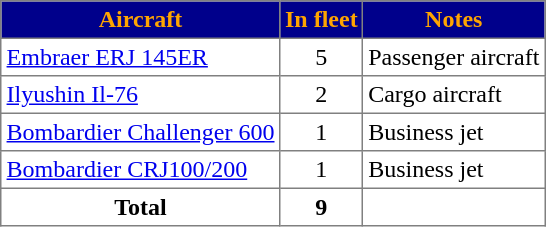<table class="toccolours" border="1" cellpadding="3" style="border-collapse:collapse;margin:auto;">
<tr bgcolor=darkblue>
<th style="color:orange;">Aircraft</th>
<th style="color:orange;">In fleet</th>
<th style="color:orange;">Notes</th>
</tr>
<tr>
<td><a href='#'>Embraer ERJ 145ER</a></td>
<td align=center>5</td>
<td align=center>Passenger aircraft</td>
</tr>
<tr>
<td><a href='#'>Ilyushin Il-76</a></td>
<td align=center>2</td>
<td>Cargo aircraft</td>
</tr>
<tr>
<td><a href='#'>Bombardier Challenger 600</a></td>
<td align=center>1</td>
<td><bdi>Business jet</bdi></td>
</tr>
<tr>
<td><a href='#'>Bombardier CRJ100/200</a></td>
<td align=center>1</td>
<td><bdi>Business jet</bdi></td>
</tr>
<tr>
<th>Total</th>
<th>9</th>
<th colspan="3"></th>
</tr>
</table>
